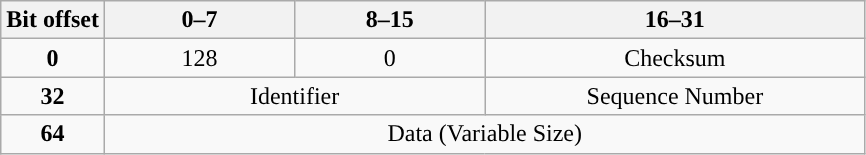<table class="wikitable" style="text-align:center">
<tr>
<th>Bit offset</th>
<th colspan="8" width="22%">0–7</th>
<th colspan="8" width="22%">8–15</th>
<th colspan="16" width="44%">16–31</th>
</tr>
<tr>
<td><strong>0</strong></td>
<td colspan="8">128</td>
<td colspan="8">0</td>
<td colspan="16">Checksum</td>
</tr>
<tr>
<td><strong>32</strong></td>
<td colspan="16">Identifier</td>
<td colspan="16">Sequence Number</td>
</tr>
<tr>
<td><strong>64</strong></td>
<td colspan="32">Data (Variable Size)</td>
</tr>
</table>
